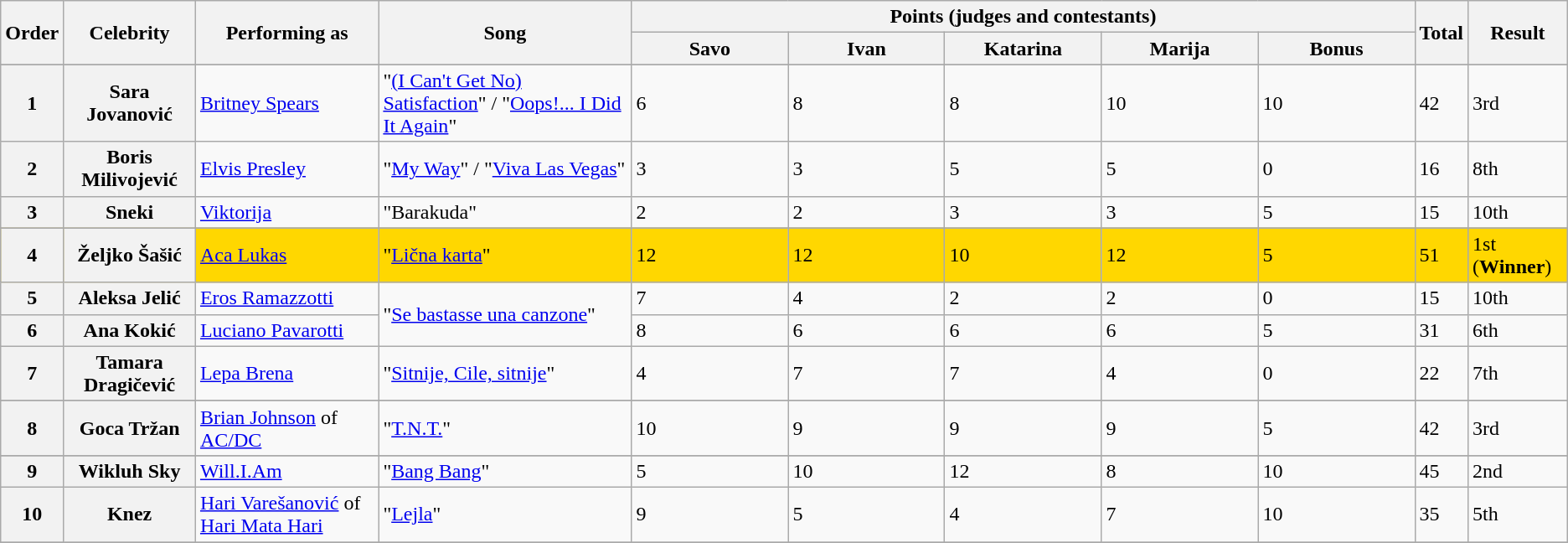<table class=wikitable>
<tr>
<th rowspan="2">Order</th>
<th rowspan="2">Celebrity</th>
<th rowspan="2">Performing as</th>
<th rowspan="2">Song</th>
<th colspan="5" style="width:50%;">Points (judges and contestants)</th>
<th rowspan="2">Total</th>
<th rowspan="2">Result</th>
</tr>
<tr>
<th style="width:10%;">Savo</th>
<th style="width:10%;">Ivan</th>
<th style="width:10%;">Katarina</th>
<th style="width:10%;">Marija</th>
<th style="width:10%;">Bonus</th>
</tr>
<tr>
</tr>
<tr -bgcolor="tan">
<th scope="row">1</th>
<th scope="row">Sara Jovanović</th>
<td><a href='#'>Britney Spears</a></td>
<td>"<a href='#'>(I Can't Get No) Satisfaction</a>" / "<a href='#'>Oops!... I Did It Again</a>"</td>
<td>6</td>
<td>8</td>
<td>8</td>
<td>10</td>
<td>10</td>
<td>42</td>
<td>3rd</td>
</tr>
<tr>
<th scope="row">2</th>
<th scope="row">Boris Milivojević</th>
<td><a href='#'>Elvis Presley</a></td>
<td>"<a href='#'>My Way</a>" / "<a href='#'>Viva Las Vegas</a>"</td>
<td>3</td>
<td>3</td>
<td>5</td>
<td>5</td>
<td>0</td>
<td>16</td>
<td>8th</td>
</tr>
<tr>
<th scope="row">3</th>
<th scope="row">Sneki</th>
<td><a href='#'>Viktorija</a></td>
<td>"Barakuda"</td>
<td>2</td>
<td>2</td>
<td>3</td>
<td>3</td>
<td>5</td>
<td>15</td>
<td>10th</td>
</tr>
<tr>
</tr>
<tr style="background:gold;">
<th scope="row">4</th>
<th scope="row">Željko Šašić</th>
<td><a href='#'>Aca Lukas</a></td>
<td>"<a href='#'>Lična karta</a>"</td>
<td>12</td>
<td>12</td>
<td>10</td>
<td>12</td>
<td>5</td>
<td>51</td>
<td>1st (<strong>Winner</strong>)</td>
</tr>
<tr>
<th scope="row">5</th>
<th scope="row">Aleksa Jelić</th>
<td><a href='#'>Eros Ramazzotti</a></td>
<td rowspan="2">"<a href='#'>Se bastasse una canzone</a>" </td>
<td>7</td>
<td>4</td>
<td>2</td>
<td>2</td>
<td>0</td>
<td>15</td>
<td>10th</td>
</tr>
<tr>
<th scope="row">6</th>
<th scope="row">Ana Kokić</th>
<td><a href='#'>Luciano Pavarotti</a></td>
<td>8</td>
<td>6</td>
<td>6</td>
<td>6</td>
<td>5</td>
<td>31</td>
<td>6th</td>
</tr>
<tr>
<th scope="row">7</th>
<th scope="row">Tamara Dragičević</th>
<td><a href='#'>Lepa Brena</a></td>
<td>"<a href='#'>Sitnije, Cile, sitnije</a>"</td>
<td>4</td>
<td>7</td>
<td>7</td>
<td>4</td>
<td>0</td>
<td>22</td>
<td>7th</td>
</tr>
<tr>
</tr>
<tr -bgcolor="tan">
<th scope="row">8</th>
<th scope="row">Goca Tržan</th>
<td><a href='#'>Brian Johnson</a> of <a href='#'>AC/DC</a></td>
<td>"<a href='#'>T.N.T.</a>"</td>
<td>10</td>
<td>9</td>
<td>9</td>
<td>9</td>
<td>5</td>
<td>42</td>
<td>3rd</td>
</tr>
<tr>
</tr>
<tr -bgcolor="silver">
<th scope="row">9</th>
<th scope="row">Wikluh Sky</th>
<td><a href='#'>Will.I.Am</a></td>
<td>"<a href='#'>Bang Bang</a>"</td>
<td>5</td>
<td>10</td>
<td>12</td>
<td>8</td>
<td>10</td>
<td>45</td>
<td>2nd</td>
</tr>
<tr>
<th scope="row">10</th>
<th scope="row">Knez</th>
<td><a href='#'>Hari Varešanović</a> of <a href='#'>Hari Mata Hari</a></td>
<td>"<a href='#'>Lejla</a>"</td>
<td>9</td>
<td>5</td>
<td>4</td>
<td>7</td>
<td>10</td>
<td>35</td>
<td>5th</td>
</tr>
<tr>
</tr>
</table>
